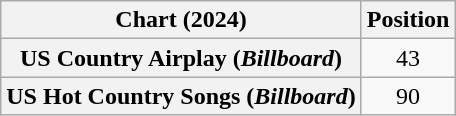<table class="wikitable sortable plainrowheaders" style="text-align:center">
<tr>
<th scope="col">Chart (2024)</th>
<th scope="col">Position</th>
</tr>
<tr>
<th scope="row">US Country Airplay (<em>Billboard</em>)</th>
<td>43</td>
</tr>
<tr>
<th scope="row">US Hot Country Songs (<em>Billboard</em>)</th>
<td>90</td>
</tr>
</table>
